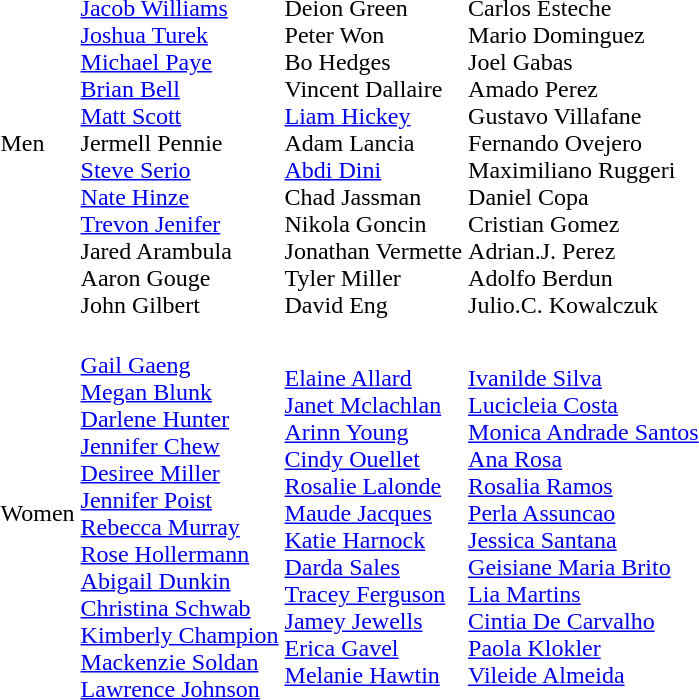<table>
<tr>
<td>Men<br></td>
<td><br><a href='#'>Jacob Williams</a><br><a href='#'>Joshua Turek</a><br><a href='#'>Michael Paye</a><br><a href='#'>Brian Bell</a><br><a href='#'>Matt Scott</a><br>Jermell Pennie<br><a href='#'>Steve Serio</a><br><a href='#'>Nate Hinze</a><br><a href='#'>Trevon Jenifer</a><br>Jared Arambula<br>Aaron Gouge<br>John Gilbert</td>
<td><br>Deion Green<br>Peter Won<br>Bo Hedges<br>Vincent Dallaire<br><a href='#'>Liam Hickey</a><br>Adam Lancia<br><a href='#'>Abdi Dini</a><br>Chad Jassman<br>Nikola Goncin<br>Jonathan Vermette<br>Tyler Miller<br>David Eng</td>
<td><br>Carlos Esteche<br>Mario Dominguez<br>Joel Gabas<br>Amado Perez<br>Gustavo Villafane<br>Fernando Ovejero<br>Maximiliano Ruggeri<br>Daniel Copa<br>Cristian Gomez<br>Adrian.J. Perez<br>Adolfo Berdun<br>Julio.C. Kowalczuk</td>
</tr>
<tr>
<td>Women<br></td>
<td><br><a href='#'>Gail Gaeng</a><br><a href='#'>Megan Blunk</a><br><a href='#'>Darlene Hunter</a><br><a href='#'>Jennifer Chew</a><br><a href='#'>Desiree Miller</a><br><a href='#'>Jennifer Poist</a><br><a href='#'>Rebecca Murray</a><br><a href='#'>Rose Hollermann</a><br><a href='#'>Abigail Dunkin</a><br><a href='#'>Christina Schwab</a><br><a href='#'>Kimberly Champion</a><br><a href='#'>Mackenzie Soldan</a><br><a href='#'>Lawrence Johnson</a></td>
<td><br><a href='#'>Elaine Allard</a><br><a href='#'>Janet Mclachlan</a><br><a href='#'>Arinn Young</a><br><a href='#'>Cindy Ouellet</a><br><a href='#'>Rosalie Lalonde</a><br><a href='#'>Maude Jacques</a><br><a href='#'>Katie Harnock</a><br><a href='#'>Darda Sales</a><br><a href='#'>Tracey Ferguson</a><br><a href='#'>Jamey Jewells</a><br><a href='#'>Erica Gavel</a><br><a href='#'>Melanie Hawtin</a></td>
<td><br><a href='#'>Ivanilde Silva</a><br><a href='#'>Lucicleia Costa</a><br><a href='#'>Monica Andrade Santos</a><br><a href='#'>Ana Rosa</a><br><a href='#'>Rosalia Ramos</a><br><a href='#'>Perla Assuncao</a><br><a href='#'>Jessica Santana</a><br><a href='#'>Geisiane Maria Brito</a><br><a href='#'>Lia Martins</a><br><a href='#'>Cintia De Carvalho</a><br><a href='#'>Paola Klokler</a><br><a href='#'>Vileide Almeida</a></td>
</tr>
</table>
